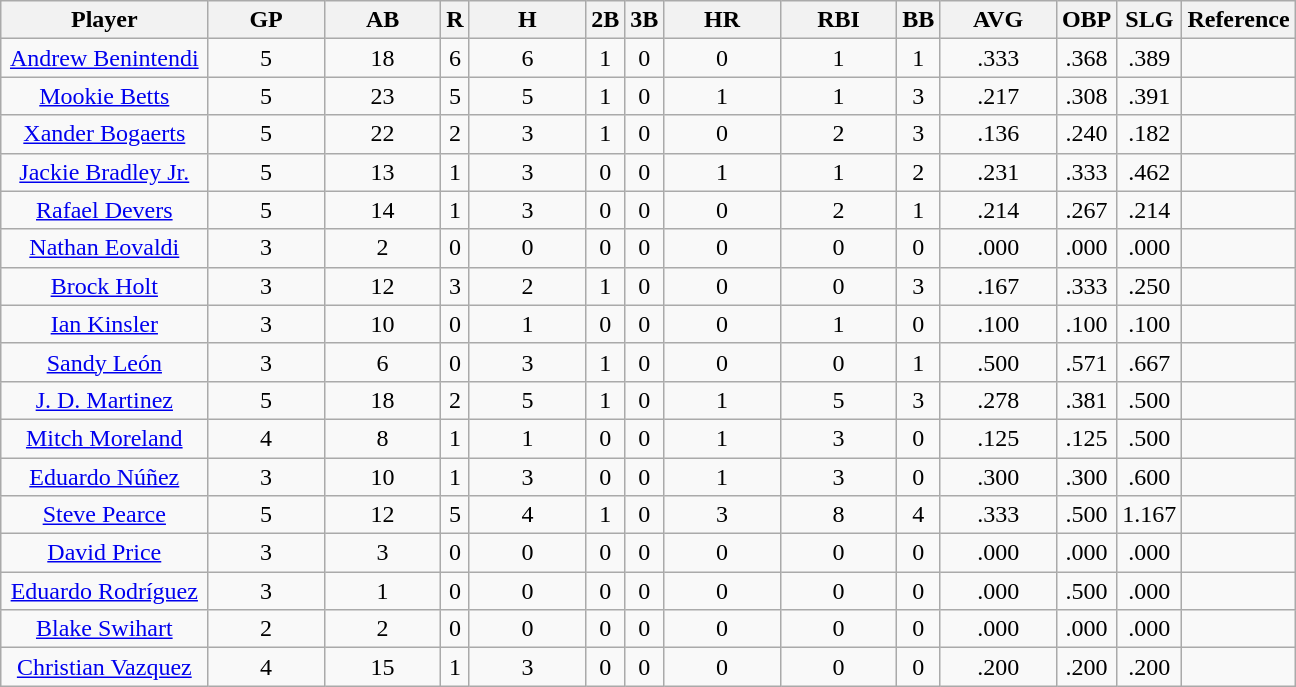<table class="wikitable sortable" style="text-align:center">
<tr>
<th width="16%">Player</th>
<th width="9%">GP</th>
<th width="9%">AB</th>
<th>R</th>
<th width="9%">H</th>
<th>2B</th>
<th>3B</th>
<th width="9%">HR</th>
<th width="9%">RBI</th>
<th>BB</th>
<th width="9%">AVG</th>
<th>OBP</th>
<th>SLG</th>
<th>Reference</th>
</tr>
<tr>
<td><a href='#'>Andrew Benintendi</a></td>
<td>5</td>
<td>18</td>
<td>6</td>
<td>6</td>
<td>1</td>
<td>0</td>
<td>0</td>
<td>1</td>
<td>1</td>
<td>.333</td>
<td>.368</td>
<td>.389</td>
<td></td>
</tr>
<tr>
<td><a href='#'>Mookie Betts</a></td>
<td>5</td>
<td>23</td>
<td>5</td>
<td>5</td>
<td>1</td>
<td>0</td>
<td>1</td>
<td>1</td>
<td>3</td>
<td>.217</td>
<td>.308</td>
<td>.391</td>
<td></td>
</tr>
<tr>
<td><a href='#'>Xander Bogaerts</a></td>
<td>5</td>
<td>22</td>
<td>2</td>
<td>3</td>
<td>1</td>
<td>0</td>
<td>0</td>
<td>2</td>
<td>3</td>
<td>.136</td>
<td>.240</td>
<td>.182</td>
<td></td>
</tr>
<tr>
<td><a href='#'>Jackie Bradley Jr.</a></td>
<td>5</td>
<td>13</td>
<td>1</td>
<td>3</td>
<td>0</td>
<td>0</td>
<td>1</td>
<td>1</td>
<td>2</td>
<td>.231</td>
<td>.333</td>
<td>.462</td>
<td></td>
</tr>
<tr>
<td><a href='#'>Rafael Devers</a></td>
<td>5</td>
<td>14</td>
<td>1</td>
<td>3</td>
<td>0</td>
<td>0</td>
<td>0</td>
<td>2</td>
<td>1</td>
<td>.214</td>
<td>.267</td>
<td>.214</td>
<td></td>
</tr>
<tr>
<td><a href='#'>Nathan Eovaldi</a></td>
<td>3</td>
<td>2</td>
<td>0</td>
<td>0</td>
<td>0</td>
<td>0</td>
<td>0</td>
<td>0</td>
<td>0</td>
<td>.000</td>
<td>.000</td>
<td>.000</td>
<td></td>
</tr>
<tr>
<td><a href='#'>Brock Holt</a></td>
<td>3</td>
<td>12</td>
<td>3</td>
<td>2</td>
<td>1</td>
<td>0</td>
<td>0</td>
<td>0</td>
<td>3</td>
<td>.167</td>
<td>.333</td>
<td>.250</td>
<td></td>
</tr>
<tr>
<td><a href='#'>Ian Kinsler</a></td>
<td>3</td>
<td>10</td>
<td>0</td>
<td>1</td>
<td>0</td>
<td>0</td>
<td>0</td>
<td>1</td>
<td>0</td>
<td>.100</td>
<td>.100</td>
<td>.100</td>
<td></td>
</tr>
<tr>
<td><a href='#'>Sandy León</a></td>
<td>3</td>
<td>6</td>
<td>0</td>
<td>3</td>
<td>1</td>
<td>0</td>
<td>0</td>
<td>0</td>
<td>1</td>
<td>.500</td>
<td>.571</td>
<td>.667</td>
<td></td>
</tr>
<tr>
<td><a href='#'>J. D. Martinez</a></td>
<td>5</td>
<td>18</td>
<td>2</td>
<td>5</td>
<td>1</td>
<td>0</td>
<td>1</td>
<td>5</td>
<td>3</td>
<td>.278</td>
<td>.381</td>
<td>.500</td>
<td></td>
</tr>
<tr>
<td><a href='#'>Mitch Moreland</a></td>
<td>4</td>
<td>8</td>
<td>1</td>
<td>1</td>
<td>0</td>
<td>0</td>
<td>1</td>
<td>3</td>
<td>0</td>
<td>.125</td>
<td>.125</td>
<td>.500</td>
<td></td>
</tr>
<tr>
<td><a href='#'>Eduardo Núñez</a></td>
<td>3</td>
<td>10</td>
<td>1</td>
<td>3</td>
<td>0</td>
<td>0</td>
<td>1</td>
<td>3</td>
<td>0</td>
<td>.300</td>
<td>.300</td>
<td>.600</td>
<td></td>
</tr>
<tr>
<td><a href='#'>Steve Pearce</a></td>
<td>5</td>
<td>12</td>
<td>5</td>
<td>4</td>
<td>1</td>
<td>0</td>
<td>3</td>
<td>8</td>
<td>4</td>
<td>.333</td>
<td>.500</td>
<td>1.167</td>
<td></td>
</tr>
<tr>
<td><a href='#'>David Price</a></td>
<td>3</td>
<td>3</td>
<td>0</td>
<td>0</td>
<td>0</td>
<td>0</td>
<td>0</td>
<td>0</td>
<td>0</td>
<td>.000</td>
<td>.000</td>
<td>.000</td>
<td></td>
</tr>
<tr>
<td><a href='#'>Eduardo Rodríguez</a></td>
<td>3</td>
<td>1</td>
<td>0</td>
<td>0</td>
<td>0</td>
<td>0</td>
<td>0</td>
<td>0</td>
<td>0</td>
<td>.000</td>
<td>.500</td>
<td>.000</td>
<td></td>
</tr>
<tr>
<td><a href='#'>Blake Swihart</a></td>
<td>2</td>
<td>2</td>
<td>0</td>
<td>0</td>
<td>0</td>
<td>0</td>
<td>0</td>
<td>0</td>
<td>0</td>
<td>.000</td>
<td>.000</td>
<td>.000</td>
<td></td>
</tr>
<tr>
<td><a href='#'>Christian Vazquez</a></td>
<td>4</td>
<td>15</td>
<td>1</td>
<td>3</td>
<td>0</td>
<td>0</td>
<td>0</td>
<td>0</td>
<td>0</td>
<td>.200</td>
<td>.200</td>
<td>.200</td>
<td></td>
</tr>
</table>
